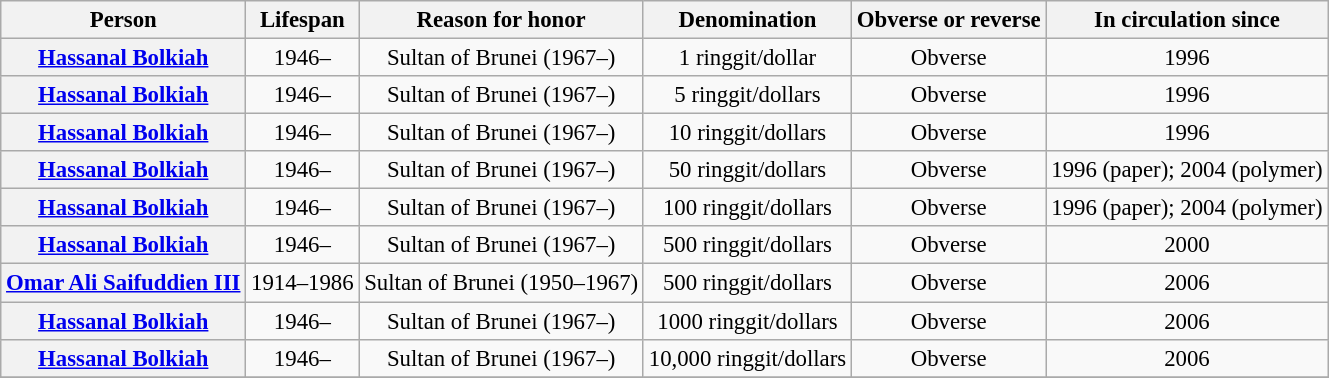<table class="wikitable" style="font-size: 95%; text-align:center;">
<tr>
<th>Person</th>
<th>Lifespan</th>
<th>Reason for honor</th>
<th>Denomination</th>
<th>Obverse or reverse</th>
<th>In circulation since</th>
</tr>
<tr>
<th><a href='#'>Hassanal Bolkiah</a></th>
<td>1946–</td>
<td>Sultan of Brunei (1967–)</td>
<td>1 ringgit/dollar</td>
<td>Obverse</td>
<td>1996</td>
</tr>
<tr>
<th><a href='#'>Hassanal Bolkiah</a></th>
<td>1946–</td>
<td>Sultan of Brunei (1967–)</td>
<td>5 ringgit/dollars</td>
<td>Obverse</td>
<td>1996</td>
</tr>
<tr>
<th><a href='#'>Hassanal Bolkiah</a></th>
<td>1946–</td>
<td>Sultan of Brunei (1967–)</td>
<td>10 ringgit/dollars</td>
<td>Obverse</td>
<td>1996</td>
</tr>
<tr>
<th><a href='#'>Hassanal Bolkiah</a></th>
<td>1946–</td>
<td>Sultan of Brunei (1967–)</td>
<td>50 ringgit/dollars</td>
<td>Obverse</td>
<td>1996 (paper); 2004 (polymer)</td>
</tr>
<tr>
<th><a href='#'>Hassanal Bolkiah</a></th>
<td>1946–</td>
<td>Sultan of Brunei (1967–)</td>
<td>100 ringgit/dollars</td>
<td>Obverse</td>
<td>1996 (paper); 2004 (polymer)</td>
</tr>
<tr>
<th><a href='#'>Hassanal Bolkiah</a></th>
<td>1946–</td>
<td>Sultan of Brunei (1967–)</td>
<td>500 ringgit/dollars</td>
<td>Obverse</td>
<td>2000</td>
</tr>
<tr>
<th><a href='#'>Omar Ali Saifuddien III</a></th>
<td>1914–1986</td>
<td>Sultan of Brunei (1950–1967)</td>
<td>500 ringgit/dollars</td>
<td>Obverse</td>
<td>2006</td>
</tr>
<tr>
<th><a href='#'>Hassanal Bolkiah</a></th>
<td>1946–</td>
<td>Sultan of Brunei (1967–)</td>
<td>1000 ringgit/dollars</td>
<td>Obverse</td>
<td>2006</td>
</tr>
<tr>
<th><a href='#'>Hassanal Bolkiah</a></th>
<td>1946–</td>
<td>Sultan of Brunei (1967–)</td>
<td>10,000 ringgit/dollars</td>
<td>Obverse</td>
<td>2006</td>
</tr>
<tr>
</tr>
</table>
